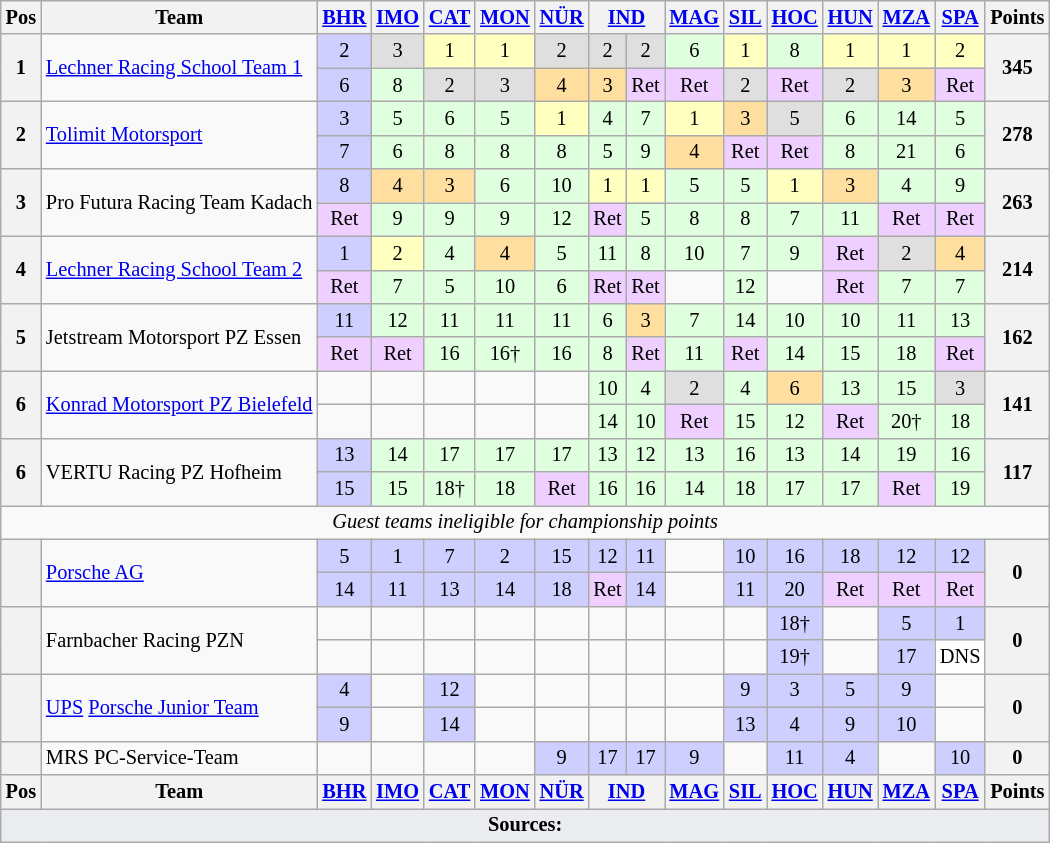<table class="wikitable" style="font-size: 85%; text-align:center">
<tr valign="top">
<th valign="middle">Pos</th>
<th valign="middle">Team</th>
<th><a href='#'>BHR</a><br></th>
<th><a href='#'>IMO</a><br></th>
<th><a href='#'>CAT</a><br></th>
<th><a href='#'>MON</a><br></th>
<th><a href='#'>NÜR</a><br></th>
<th colspan=2><a href='#'>IND</a><br></th>
<th><a href='#'>MAG</a><br></th>
<th><a href='#'>SIL</a><br></th>
<th><a href='#'>HOC</a><br></th>
<th><a href='#'>HUN</a><br></th>
<th><a href='#'>MZA</a><br></th>
<th><a href='#'>SPA</a><br></th>
<th valign="middle">Points</th>
</tr>
<tr>
<th rowspan=2>1</th>
<td align=left rowspan=2> <a href='#'>Lechner Racing School Team 1</a></td>
<td style="background:#CFCFFF;">2</td>
<td style="background:#DFDFDF;">3</td>
<td style="background:#FFFFBF;">1</td>
<td style="background:#FFFFBF;">1</td>
<td style="background:#DFDFDF;">2</td>
<td style="background:#DFDFDF;">2</td>
<td style="background:#DFDFDF;">2</td>
<td style="background:#DFFFDF;">6</td>
<td style="background:#FFFFBF;">1</td>
<td style="background:#DFFFDF;">8</td>
<td style="background:#FFFFBF;">1</td>
<td style="background:#FFFFBF;">1</td>
<td style="background:#FFFFBF;">2</td>
<th rowspan=2>345</th>
</tr>
<tr>
<td style="background:#CFCFFF;">6</td>
<td style="background:#DFFFDF;">8</td>
<td style="background:#DFDFDF;">2</td>
<td style="background:#DFDFDF;">3</td>
<td style="background:#FFDF9F;">4</td>
<td style="background:#FFDF9F;">3</td>
<td style="background:#EFCFFF;">Ret</td>
<td style="background:#EFCFFF;">Ret</td>
<td style="background:#DFDFDF;">2</td>
<td style="background:#EFCFFF;">Ret</td>
<td style="background:#DFDFDF;">2</td>
<td style="background:#FFDF9F;">3</td>
<td style="background:#EFCFFF;">Ret</td>
</tr>
<tr>
<th rowspan=2>2</th>
<td align=left rowspan=2> <a href='#'>Tolimit Motorsport</a></td>
<td style="background:#CFCFFF;">3</td>
<td style="background:#DFFFDF;">5</td>
<td style="background:#DFFFDF;">6</td>
<td style="background:#DFFFDF;">5</td>
<td style="background:#FFFFBF;">1</td>
<td style="background:#DFFFDF;">4</td>
<td style="background:#DFFFDF;">7</td>
<td style="background:#FFFFBF;">1</td>
<td style="background:#FFDF9F;">3</td>
<td style="background:#DFDFDF;">5</td>
<td style="background:#DFFFDF;">6</td>
<td style="background:#DFFFDF;">14</td>
<td style="background:#DFFFDF;">5</td>
<th rowspan=2>278</th>
</tr>
<tr>
<td style="background:#CFCFFF;">7</td>
<td style="background:#DFFFDF;">6</td>
<td style="background:#DFFFDF;">8</td>
<td style="background:#DFFFDF;">8</td>
<td style="background:#DFFFDF;">8</td>
<td style="background:#DFFFDF;">5</td>
<td style="background:#DFFFDF;">9</td>
<td style="background:#FFDF9F;">4</td>
<td style="background:#EFCFFF;">Ret</td>
<td style="background:#EFCFFF;">Ret</td>
<td style="background:#DFFFDF;">8</td>
<td style="background:#DFFFDF;">21</td>
<td style="background:#DFFFDF;">6</td>
</tr>
<tr>
<th rowspan=2>3</th>
<td align=left rowspan=2> Pro Futura Racing Team Kadach</td>
<td style="background:#CFCFFF;">8</td>
<td style="background:#FFDF9F;">4</td>
<td style="background:#FFDF9F;">3</td>
<td style="background:#DFFFDF;">6</td>
<td style="background:#DFFFDF;">10</td>
<td style="background:#FFFFBF;">1</td>
<td style="background:#FFFFBF;">1</td>
<td style="background:#DFFFDF;">5</td>
<td style="background:#DFFFDF;">5</td>
<td style="background:#FFFFBF;">1</td>
<td style="background:#FFDF9F;">3</td>
<td style="background:#DFFFDF;">4</td>
<td style="background:#DFFFDF;">9</td>
<th rowspan=2>263</th>
</tr>
<tr>
<td style="background:#EFCFFF;">Ret</td>
<td style="background:#DFFFDF;">9</td>
<td style="background:#DFFFDF;">9</td>
<td style="background:#DFFFDF;">9</td>
<td style="background:#DFFFDF;">12</td>
<td style="background:#EFCFFF;">Ret</td>
<td style="background:#DFFFDF;">5</td>
<td style="background:#DFFFDF;">8</td>
<td style="background:#DFFFDF;">8</td>
<td style="background:#DFFFDF;">7</td>
<td style="background:#DFFFDF;">11</td>
<td style="background:#EFCFFF;">Ret</td>
<td style="background:#EFCFFF;">Ret</td>
</tr>
<tr>
<th rowspan=2>4</th>
<td align=left rowspan=2> <a href='#'>Lechner Racing School Team 2</a></td>
<td style="background:#CFCFFF;">1</td>
<td style="background:#FFFFBF;">2</td>
<td style="background:#DFFFDF;">4</td>
<td style="background:#FFDF9F;">4</td>
<td style="background:#DFFFDF;">5</td>
<td style="background:#DFFFDF;">11</td>
<td style="background:#DFFFDF;">8</td>
<td style="background:#DFFFDF;">10</td>
<td style="background:#DFFFDF;">7</td>
<td style="background:#DFFFDF;">9</td>
<td style="background:#EFCFFF;">Ret</td>
<td style="background:#DFDFDF;">2</td>
<td style="background:#FFDF9F;">4</td>
<th rowspan=2>214</th>
</tr>
<tr>
<td style="background:#EFCFFF;">Ret</td>
<td style="background:#DFFFDF;">7</td>
<td style="background:#DFFFDF;">5</td>
<td style="background:#DFFFDF;">10</td>
<td style="background:#DFFFDF;">6</td>
<td style="background:#EFCFFF;">Ret</td>
<td style="background:#EFCFFF;">Ret</td>
<td></td>
<td style="background:#DFFFDF;">12</td>
<td></td>
<td style="background:#EFCFFF;">Ret</td>
<td style="background:#DFFFDF;">7</td>
<td style="background:#DFFFDF;">7</td>
</tr>
<tr>
<th rowspan=2>5</th>
<td align=left rowspan=2> Jetstream Motorsport PZ Essen</td>
<td style="background:#CFCFFF;">11</td>
<td style="background:#DFFFDF;">12</td>
<td style="background:#DFFFDF;">11</td>
<td style="background:#DFFFDF;">11</td>
<td style="background:#DFFFDF;">11</td>
<td style="background:#DFFFDF;">6</td>
<td style="background:#FFDF9F;">3</td>
<td style="background:#DFFFDF;">7</td>
<td style="background:#DFFFDF;">14</td>
<td style="background:#DFFFDF;">10</td>
<td style="background:#DFFFDF;">10</td>
<td style="background:#DFFFDF;">11</td>
<td style="background:#DFFFDF;">13</td>
<th rowspan=2>162</th>
</tr>
<tr>
<td style="background:#EFCFFF;">Ret</td>
<td style="background:#EFCFFF;">Ret</td>
<td style="background:#DFFFDF;">16</td>
<td style="background:#DFFFDF;">16†</td>
<td style="background:#DFFFDF;">16</td>
<td style="background:#DFFFDF;">8</td>
<td style="background:#EFCFFF;">Ret</td>
<td style="background:#DFFFDF;">11</td>
<td style="background:#EFCFFF;">Ret</td>
<td style="background:#DFFFDF;">14</td>
<td style="background:#DFFFDF;">15</td>
<td style="background:#DFFFDF;">18</td>
<td style="background:#EFCFFF;">Ret</td>
</tr>
<tr>
<th rowspan=2>6</th>
<td align=left rowspan=2> <a href='#'>Konrad Motorsport PZ Bielefeld</a></td>
<td></td>
<td></td>
<td></td>
<td></td>
<td></td>
<td style="background:#DFFFDF;">10</td>
<td style="background:#DFFFDF;">4</td>
<td style="background:#DFDFDF;">2</td>
<td style="background:#DFFFDF;">4</td>
<td style="background:#FFDF9F;">6</td>
<td style="background:#DFFFDF;">13</td>
<td style="background:#DFFFDF;">15</td>
<td style="background:#DFDFDF;">3</td>
<th rowspan=2>141</th>
</tr>
<tr>
<td></td>
<td></td>
<td></td>
<td></td>
<td></td>
<td style="background:#DFFFDF;">14</td>
<td style="background:#DFFFDF;">10</td>
<td style="background:#EFCFFF;">Ret</td>
<td style="background:#DFFFDF;">15</td>
<td style="background:#DFFFDF;">12</td>
<td style="background:#EFCFFF;">Ret</td>
<td style="background:#DFFFDF;">20†</td>
<td style="background:#DFFFDF;">18</td>
</tr>
<tr>
<th rowspan=2>6</th>
<td align=left rowspan=2> VERTU Racing PZ Hofheim</td>
<td style="background:#CFCFFF;">13</td>
<td style="background:#DFFFDF;">14</td>
<td style="background:#DFFFDF;">17</td>
<td style="background:#DFFFDF;">17</td>
<td style="background:#DFFFDF;">17</td>
<td style="background:#DFFFDF;">13</td>
<td style="background:#DFFFDF;">12</td>
<td style="background:#DFFFDF;">13</td>
<td style="background:#DFFFDF;">16</td>
<td style="background:#DFFFDF;">13</td>
<td style="background:#DFFFDF;">14</td>
<td style="background:#DFFFDF;">19</td>
<td style="background:#DFFFDF;">16</td>
<th rowspan=2>117</th>
</tr>
<tr>
<td style="background:#CFCFFF;">15</td>
<td style="background:#DFFFDF;">15</td>
<td style="background:#DFFFDF;">18†</td>
<td style="background:#DFFFDF;">18</td>
<td style="background:#EFCFFF;">Ret</td>
<td style="background:#DFFFDF;">16</td>
<td style="background:#DFFFDF;">16</td>
<td style="background:#DFFFDF;">14</td>
<td style="background:#DFFFDF;">18</td>
<td style="background:#DFFFDF;">17</td>
<td style="background:#DFFFDF;">17</td>
<td style="background:#EFCFFF;">Ret</td>
<td style="background:#DFFFDF;">19</td>
</tr>
<tr>
<td colspan=16 align=center><em>Guest teams ineligible for championship points</em></td>
</tr>
<tr>
<th rowspan=2></th>
<td align=left rowspan=2> <a href='#'>Porsche AG</a></td>
<td style="background:#CFCFFF;">5</td>
<td style="background:#CFCFFF;">1</td>
<td style="background:#CFCFFF;">7</td>
<td style="background:#CFCFFF;">2</td>
<td style="background:#CFCFFF;">15</td>
<td style="background:#CFCFFF;">12</td>
<td style="background:#CFCFFF;">11</td>
<td></td>
<td style="background:#CFCFFF;">10</td>
<td style="background:#CFCFFF;">16</td>
<td style="background:#CFCFFF;">18</td>
<td style="background:#CFCFFF;">12</td>
<td style="background:#CFCFFF;">12</td>
<th rowspan=2>0</th>
</tr>
<tr>
<td style="background:#CFCFFF;">14</td>
<td style="background:#CFCFFF;">11</td>
<td style="background:#CFCFFF;">13</td>
<td style="background:#CFCFFF;">14</td>
<td style="background:#CFCFFF;">18</td>
<td style="background:#EFCFFF;">Ret</td>
<td style="background:#CFCFFF;">14</td>
<td></td>
<td style="background:#CFCFFF;">11</td>
<td style="background:#CFCFFF;">20</td>
<td style="background:#EFCFFF;">Ret</td>
<td style="background:#EFCFFF;">Ret</td>
<td style="background:#EFCFFF;">Ret</td>
</tr>
<tr>
<th rowspan=2></th>
<td align=left rowspan=2> Farnbacher Racing PZN</td>
<td></td>
<td></td>
<td></td>
<td></td>
<td></td>
<td></td>
<td></td>
<td></td>
<td></td>
<td style="background:#CFCFFF;">18†</td>
<td></td>
<td style="background:#CFCFFF;">5</td>
<td style="background:#CFCFFF;">1</td>
<th rowspan=2>0</th>
</tr>
<tr>
<td></td>
<td></td>
<td></td>
<td></td>
<td></td>
<td></td>
<td></td>
<td></td>
<td></td>
<td style="background:#CFCFFF;">19†</td>
<td></td>
<td style="background:#CFCFFF;">17</td>
<td style="background:#FFFFFF;">DNS</td>
</tr>
<tr>
<th rowspan=2></th>
<td align=left rowspan=2> <a href='#'>UPS</a> <a href='#'>Porsche Junior Team</a></td>
<td style="background:#CFCFFF;">4</td>
<td></td>
<td style="background:#CFCFFF;">12</td>
<td></td>
<td></td>
<td></td>
<td></td>
<td></td>
<td style="background:#CFCFFF;">9</td>
<td style="background:#CFCFFF;">3</td>
<td style="background:#CFCFFF;">5</td>
<td style="background:#CFCFFF;">9</td>
<td></td>
<th rowspan=2>0</th>
</tr>
<tr>
<td style="background:#CFCFFF;">9</td>
<td></td>
<td style="background:#CFCFFF;">14</td>
<td></td>
<td></td>
<td></td>
<td></td>
<td></td>
<td style="background:#CFCFFF;">13</td>
<td style="background:#CFCFFF;">4</td>
<td style="background:#CFCFFF;">9</td>
<td style="background:#CFCFFF;">10</td>
<td></td>
</tr>
<tr>
<th></th>
<td align=left rowspan=1> MRS PC-Service-Team</td>
<td></td>
<td></td>
<td></td>
<td></td>
<td style="background:#CFCFFF;">9</td>
<td style="background:#CFCFFF;">17</td>
<td style="background:#CFCFFF;">17</td>
<td style="background:#CFCFFF;">9</td>
<td></td>
<td style="background:#CFCFFF;">11</td>
<td style="background:#CFCFFF;">4</td>
<td></td>
<td style="background:#CFCFFF;">10</td>
<th>0</th>
</tr>
<tr>
<th valign="middle">Pos</th>
<th valign="middle">Team</th>
<th><a href='#'>BHR</a><br></th>
<th><a href='#'>IMO</a><br></th>
<th><a href='#'>CAT</a><br></th>
<th><a href='#'>MON</a><br></th>
<th><a href='#'>NÜR</a><br></th>
<th colspan=2><a href='#'>IND</a><br></th>
<th><a href='#'>MAG</a><br></th>
<th><a href='#'>SIL</a><br></th>
<th><a href='#'>HOC</a><br></th>
<th><a href='#'>HUN</a><br></th>
<th><a href='#'>MZA</a><br></th>
<th><a href='#'>SPA</a><br></th>
<th valign="middle">Points</th>
</tr>
<tr>
<td colspan="16" style="background-color:#EAECF0;text-align:center"><strong>Sources:</strong></td>
</tr>
</table>
